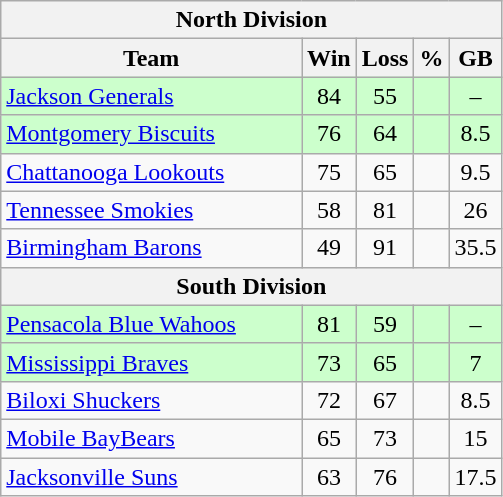<table class="wikitable">
<tr>
<th colspan="5">North Division</th>
</tr>
<tr>
<th width="60%">Team</th>
<th>Win</th>
<th>Loss</th>
<th>%</th>
<th>GB</th>
</tr>
<tr align=center bgcolor=ccffcc>
<td align=left><a href='#'>Jackson Generals</a></td>
<td>84</td>
<td>55</td>
<td></td>
<td>–</td>
</tr>
<tr align=center bgcolor=ccffcc>
<td align=left><a href='#'>Montgomery Biscuits</a></td>
<td>76</td>
<td>64</td>
<td></td>
<td>8.5</td>
</tr>
<tr align=center>
<td align=left><a href='#'>Chattanooga Lookouts</a></td>
<td>75</td>
<td>65</td>
<td></td>
<td>9.5</td>
</tr>
<tr align=center>
<td align=left><a href='#'>Tennessee Smokies</a></td>
<td>58</td>
<td>81</td>
<td></td>
<td>26</td>
</tr>
<tr align=center>
<td align=left><a href='#'>Birmingham Barons</a></td>
<td>49</td>
<td>91</td>
<td></td>
<td>35.5</td>
</tr>
<tr>
<th colspan="5">South Division</th>
</tr>
<tr align=center bgcolor=ccffcc>
<td align=left><a href='#'>Pensacola Blue Wahoos</a></td>
<td>81</td>
<td>59</td>
<td></td>
<td>–</td>
</tr>
<tr align=center bgcolor=ccffcc>
<td align=left><a href='#'>Mississippi Braves</a></td>
<td>73</td>
<td>65</td>
<td></td>
<td>7</td>
</tr>
<tr align=center>
<td align=left><a href='#'>Biloxi Shuckers</a></td>
<td>72</td>
<td>67</td>
<td></td>
<td>8.5</td>
</tr>
<tr align=center>
<td align=left><a href='#'>Mobile BayBears</a></td>
<td>65</td>
<td>73</td>
<td></td>
<td>15</td>
</tr>
<tr align=center>
<td align=left><a href='#'>Jacksonville Suns</a></td>
<td>63</td>
<td>76</td>
<td></td>
<td>17.5</td>
</tr>
</table>
